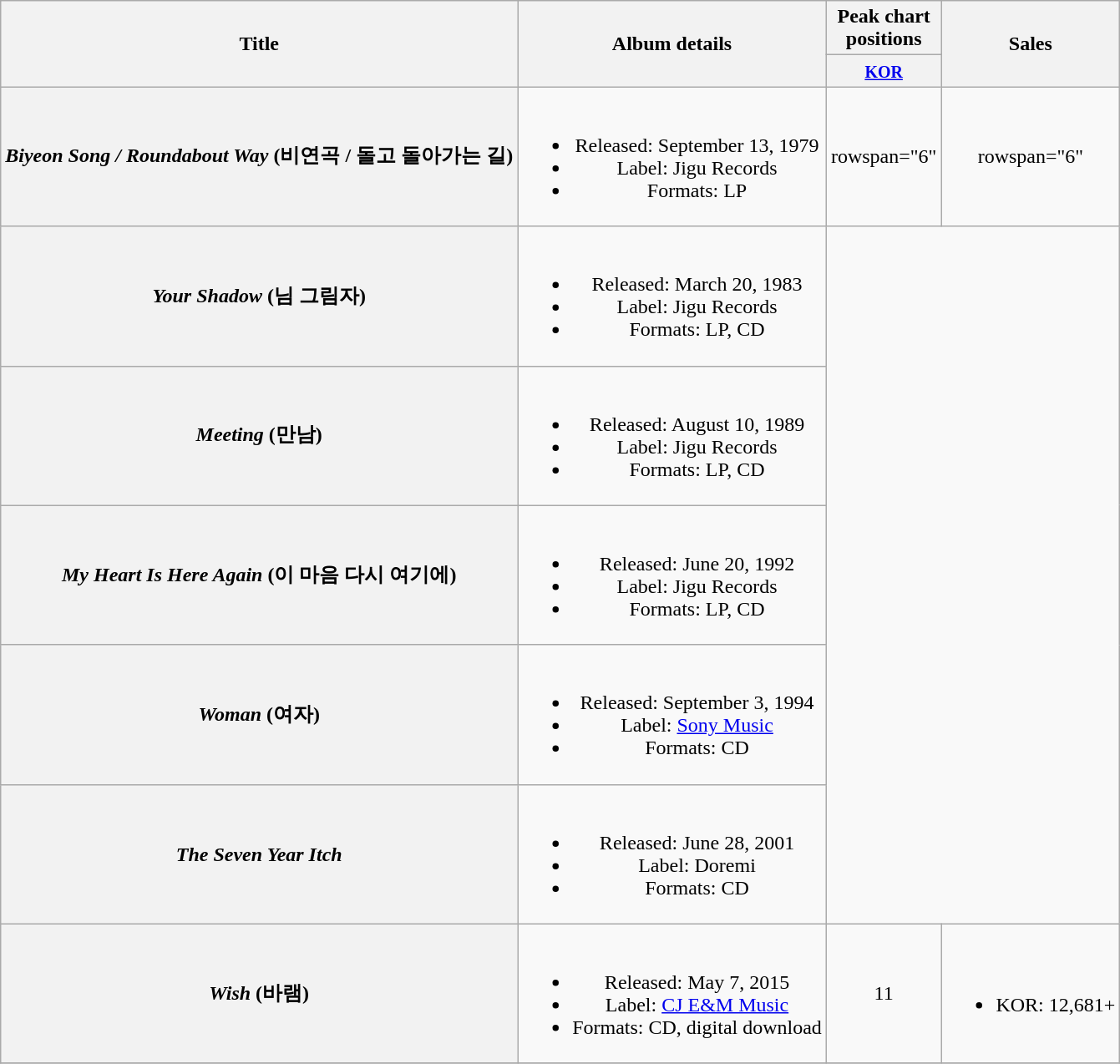<table class="wikitable plainrowheaders" style="text-align:center;">
<tr>
<th scope="col" rowspan="2">Title</th>
<th rowspan="2" scope="col">Album details</th>
<th scope="col" colspan="1" style="width:5em;">Peak chart positions</th>
<th rowspan="2" scope="col">Sales</th>
</tr>
<tr>
<th><small><a href='#'>KOR</a></small><br></th>
</tr>
<tr>
<th scope="row"><em>Biyeon Song / Roundabout Way</em> (비연곡 / 돌고 돌아가는 길)</th>
<td><br><ul><li>Released: September 13, 1979</li><li>Label: Jigu Records</li><li>Formats: LP</li></ul></td>
<td>rowspan="6" </td>
<td>rowspan="6" </td>
</tr>
<tr>
<th scope="row"><em>Your Shadow</em> (님 그림자)</th>
<td><br><ul><li>Released: March 20, 1983</li><li>Label: Jigu Records</li><li>Formats: LP, CD</li></ul></td>
</tr>
<tr>
<th scope="row"><em>Meeting</em> (만남)</th>
<td><br><ul><li>Released: August 10, 1989</li><li>Label: Jigu Records</li><li>Formats: LP, CD</li></ul></td>
</tr>
<tr>
<th scope="row"><em>My Heart Is Here Again</em> (이 마음 다시 여기에)</th>
<td><br><ul><li>Released: June 20, 1992</li><li>Label: Jigu Records</li><li>Formats: LP, CD</li></ul></td>
</tr>
<tr>
<th scope="row"><em>Woman</em> (여자)</th>
<td><br><ul><li>Released: September 3, 1994</li><li>Label: <a href='#'>Sony Music</a></li><li>Formats: CD</li></ul></td>
</tr>
<tr>
<th scope="row"><em>The Seven Year Itch</em></th>
<td><br><ul><li>Released: June 28, 2001</li><li>Label: Doremi</li><li>Formats: CD</li></ul></td>
</tr>
<tr>
<th scope="row"><em>Wish</em> (바램)</th>
<td><br><ul><li>Released: May 7, 2015</li><li>Label: <a href='#'>CJ E&M Music</a></li><li>Formats: CD, digital download</li></ul></td>
<td>11</td>
<td><br><ul><li>KOR: 12,681+</li></ul></td>
</tr>
<tr>
</tr>
</table>
